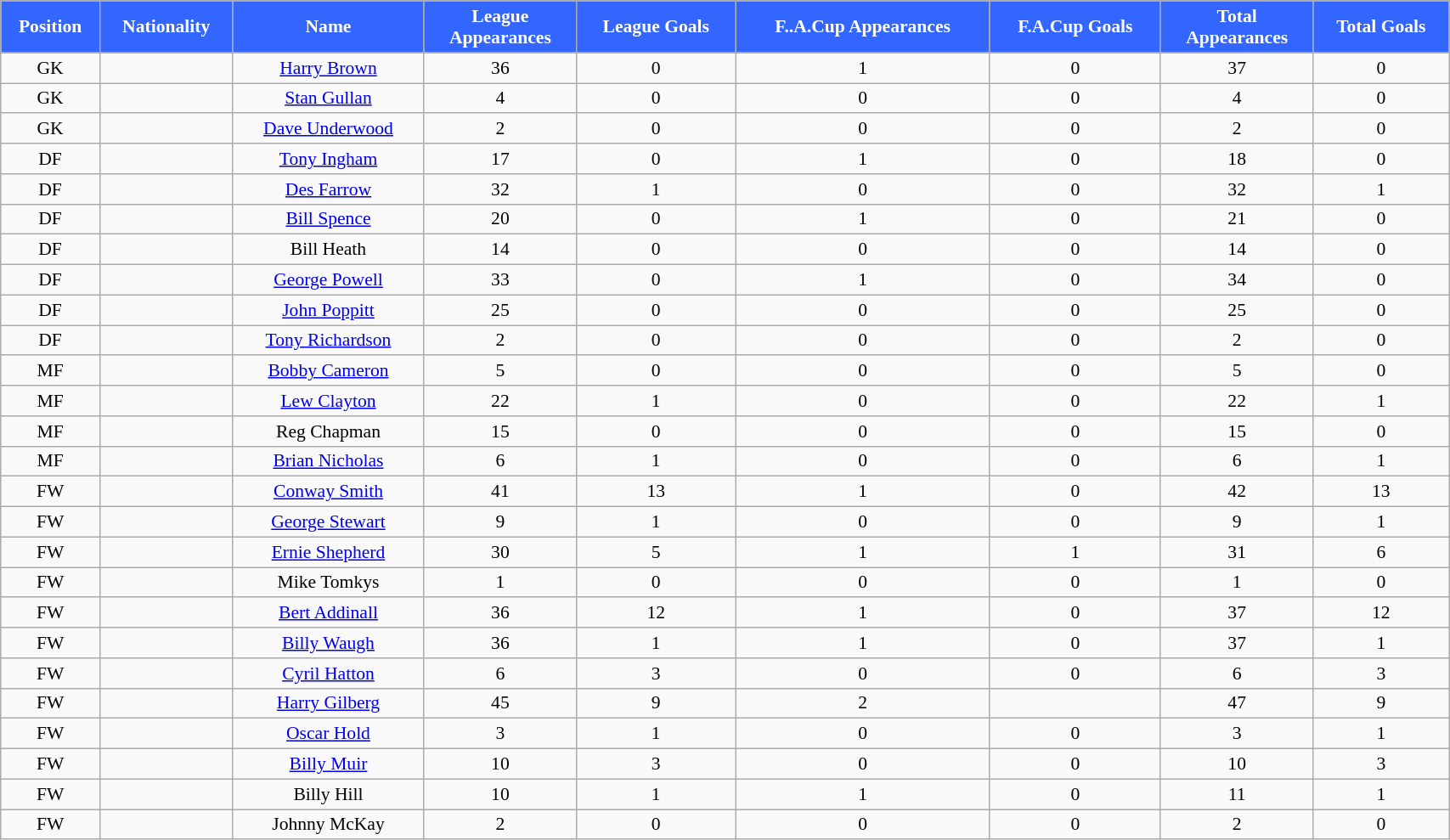<table class="wikitable" style="text-align:center; font-size:90%; width:90%;">
<tr>
<th style="background:#3366ff; color:#FFFFFF; text-align:center;">Position</th>
<th style="background:#3366ff; color:#FFFFFF; text-align:center;">Nationality</th>
<th style="background:#3366ff; color:#FFFFFF; text-align:center;"><strong>Name</strong></th>
<th style="background:#3366ff; color:#FFFFFF; text-align:center;">League<br>Appearances</th>
<th style="background:#3366ff; color:#FFFFFF; text-align:center;">League Goals</th>
<th style="background:#3366ff; color:#FFFFFF; text-align:center;">F..A.Cup Appearances</th>
<th style="background:#3366ff; color:#FFFFFF; text-align:center;">F.A.Cup Goals</th>
<th style="background:#3366ff; color:#FFFFFF; text-align:center;">Total<br>Appearances</th>
<th style="background:#3366ff; color:#FFFFFF; text-align:center;">Total Goals</th>
</tr>
<tr>
<td>GK</td>
<td></td>
<td><a href='#'>Harry Brown</a></td>
<td>36</td>
<td>0</td>
<td>1</td>
<td>0</td>
<td>37</td>
<td>0</td>
</tr>
<tr>
<td>GK</td>
<td></td>
<td><a href='#'>Stan Gullan</a></td>
<td>4</td>
<td>0</td>
<td>0</td>
<td>0</td>
<td>4</td>
<td>0</td>
</tr>
<tr>
<td>GK</td>
<td></td>
<td><a href='#'>Dave Underwood</a></td>
<td>2</td>
<td>0</td>
<td>0</td>
<td>0</td>
<td>2</td>
<td>0</td>
</tr>
<tr>
<td>DF</td>
<td></td>
<td><a href='#'>Tony Ingham</a></td>
<td>17</td>
<td>0</td>
<td>1</td>
<td>0</td>
<td>18</td>
<td>0</td>
</tr>
<tr>
<td>DF</td>
<td></td>
<td><a href='#'>Des Farrow</a></td>
<td>32</td>
<td>1</td>
<td>0</td>
<td>0</td>
<td>32</td>
<td>1</td>
</tr>
<tr>
<td>DF</td>
<td></td>
<td><a href='#'>Bill Spence</a></td>
<td>20</td>
<td>0</td>
<td>1</td>
<td>0</td>
<td>21</td>
<td>0</td>
</tr>
<tr>
<td>DF</td>
<td></td>
<td>Bill Heath</td>
<td>14</td>
<td>0</td>
<td>0</td>
<td>0</td>
<td>14</td>
<td>0</td>
</tr>
<tr>
<td>DF</td>
<td></td>
<td><a href='#'>George Powell</a></td>
<td>33</td>
<td>0</td>
<td>1</td>
<td>0</td>
<td>34</td>
<td>0</td>
</tr>
<tr>
<td>DF</td>
<td></td>
<td><a href='#'>John Poppitt</a></td>
<td>25</td>
<td>0</td>
<td>0</td>
<td>0</td>
<td>25</td>
<td>0</td>
</tr>
<tr>
<td>DF</td>
<td></td>
<td><a href='#'>Tony Richardson</a></td>
<td>2</td>
<td>0</td>
<td>0</td>
<td>0</td>
<td>2</td>
<td>0</td>
</tr>
<tr>
<td>MF</td>
<td></td>
<td><a href='#'>Bobby Cameron</a></td>
<td>5</td>
<td>0</td>
<td>0</td>
<td>0</td>
<td>5</td>
<td>0</td>
</tr>
<tr>
<td>MF</td>
<td></td>
<td><a href='#'>Lew Clayton</a></td>
<td>22</td>
<td>1</td>
<td>0</td>
<td>0</td>
<td>22</td>
<td>1</td>
</tr>
<tr>
<td>MF</td>
<td></td>
<td>Reg Chapman</td>
<td>15</td>
<td>0</td>
<td>0</td>
<td>0</td>
<td>15</td>
<td>0</td>
</tr>
<tr>
<td>MF</td>
<td></td>
<td><a href='#'>Brian Nicholas</a></td>
<td>6</td>
<td>1</td>
<td>0</td>
<td>0</td>
<td>6</td>
<td>1</td>
</tr>
<tr>
<td>FW</td>
<td></td>
<td><a href='#'>Conway Smith</a></td>
<td>41</td>
<td>13</td>
<td>1</td>
<td>0</td>
<td>42</td>
<td>13</td>
</tr>
<tr>
<td>FW</td>
<td></td>
<td><a href='#'>George Stewart</a></td>
<td>9</td>
<td>1</td>
<td>0</td>
<td>0</td>
<td>9</td>
<td>1</td>
</tr>
<tr>
<td>FW</td>
<td></td>
<td><a href='#'>Ernie Shepherd</a></td>
<td>30</td>
<td>5</td>
<td>1</td>
<td>1</td>
<td>31</td>
<td>6</td>
</tr>
<tr>
<td>FW</td>
<td></td>
<td>Mike Tomkys</td>
<td>1</td>
<td>0</td>
<td>0</td>
<td>0</td>
<td>1</td>
<td>0</td>
</tr>
<tr>
<td>FW</td>
<td></td>
<td><a href='#'>Bert Addinall</a></td>
<td>36</td>
<td>12</td>
<td>1</td>
<td>0</td>
<td>37</td>
<td>12</td>
</tr>
<tr>
<td>FW</td>
<td></td>
<td><a href='#'>Billy Waugh</a></td>
<td>36</td>
<td>1</td>
<td>1</td>
<td>0</td>
<td>37</td>
<td>1</td>
</tr>
<tr>
<td>FW</td>
<td></td>
<td><a href='#'>Cyril Hatton</a></td>
<td>6</td>
<td>3</td>
<td>0</td>
<td>0</td>
<td>6</td>
<td>3</td>
</tr>
<tr>
<td>FW</td>
<td></td>
<td><a href='#'>Harry Gilberg</a></td>
<td>45</td>
<td>9</td>
<td>2</td>
<td></td>
<td>47</td>
<td>9</td>
</tr>
<tr>
<td>FW</td>
<td></td>
<td><a href='#'>Oscar Hold</a></td>
<td>3</td>
<td>1</td>
<td>0</td>
<td>0</td>
<td>3</td>
<td>1</td>
</tr>
<tr>
<td>FW</td>
<td></td>
<td><a href='#'>Billy Muir</a></td>
<td>10</td>
<td>3</td>
<td>0</td>
<td>0</td>
<td>10</td>
<td>3</td>
</tr>
<tr>
<td>FW</td>
<td></td>
<td>Billy Hill</td>
<td>10</td>
<td>1</td>
<td>1</td>
<td>0</td>
<td>11</td>
<td>1</td>
</tr>
<tr>
<td>FW</td>
<td></td>
<td>Johnny McKay</td>
<td>2</td>
<td>0</td>
<td>0</td>
<td>0</td>
<td>2</td>
<td>0</td>
</tr>
</table>
